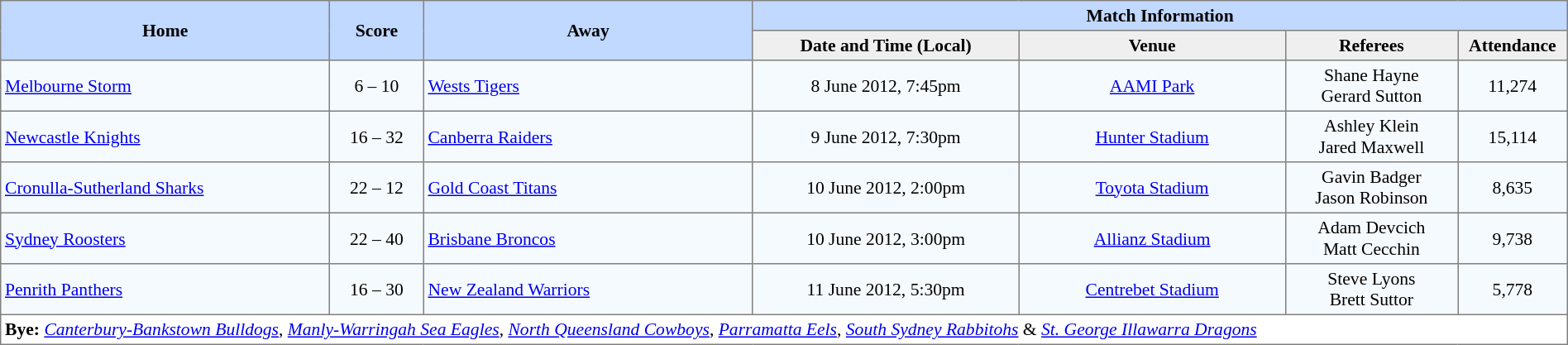<table border="1" cellpadding="3" cellspacing="0" style="border-collapse:collapse; font-size:90%; width:100%;">
<tr style="background:#c1d8ff;">
<th rowspan="2" style="width:21%;">Home</th>
<th rowspan="2" style="width:6%;">Score</th>
<th rowspan="2" style="width:21%;">Away</th>
<th colspan=6>Match Information</th>
</tr>
<tr style="background:#efefef;">
<th width=17%>Date and Time (Local)</th>
<th width=17%>Venue</th>
<th width=11%>Referees</th>
<th width=7%>Attendance</th>
</tr>
<tr style="text-align:center; background:#f5faff;">
<td align=left> <a href='#'>Melbourne Storm</a></td>
<td>6 – 10</td>
<td align=left> <a href='#'>Wests Tigers</a></td>
<td>8 June 2012, 7:45pm</td>
<td><a href='#'>AAMI Park</a></td>
<td>Shane Hayne <br> Gerard Sutton</td>
<td>11,274</td>
</tr>
<tr style="text-align:center; background:#f5faff;">
<td align=left> <a href='#'>Newcastle Knights</a></td>
<td>16 – 32</td>
<td align=left> <a href='#'>Canberra Raiders</a></td>
<td>9 June 2012, 7:30pm</td>
<td><a href='#'>Hunter Stadium</a></td>
<td>Ashley Klein <br> Jared Maxwell</td>
<td>15,114</td>
</tr>
<tr style="text-align:center; background:#f5faff;">
<td align=left> <a href='#'>Cronulla-Sutherland Sharks</a></td>
<td>22 – 12</td>
<td align=left> <a href='#'>Gold Coast Titans</a></td>
<td>10 June 2012, 2:00pm</td>
<td><a href='#'>Toyota Stadium</a></td>
<td>Gavin Badger <br> Jason Robinson</td>
<td>8,635</td>
</tr>
<tr style="text-align:center; background:#f5faff;">
<td align=left> <a href='#'>Sydney Roosters</a></td>
<td>22 – 40</td>
<td align=left> <a href='#'>Brisbane Broncos</a></td>
<td>10 June 2012, 3:00pm</td>
<td><a href='#'>Allianz Stadium</a></td>
<td>Adam Devcich <br> Matt Cecchin</td>
<td>9,738</td>
</tr>
<tr style="text-align:center; background:#f5faff;">
<td align=left> <a href='#'>Penrith Panthers</a></td>
<td>16 – 30</td>
<td align=left> <a href='#'>New Zealand Warriors</a></td>
<td>11 June 2012, 5:30pm</td>
<td><a href='#'>Centrebet Stadium</a></td>
<td>Steve Lyons <br> Brett Suttor</td>
<td>5,778</td>
</tr>
<tr>
<td colspan="7" style="text-align:left;"><strong>Bye:</strong>  <em><a href='#'>Canterbury-Bankstown Bulldogs</a></em>,  <em><a href='#'>Manly-Warringah Sea Eagles</a></em>,  <em><a href='#'>North Queensland Cowboys</a></em>,  <em><a href='#'>Parramatta Eels</a></em>,  <em><a href='#'>South Sydney Rabbitohs</a></em> &  <em><a href='#'>St. George Illawarra Dragons</a></em></td>
</tr>
</table>
